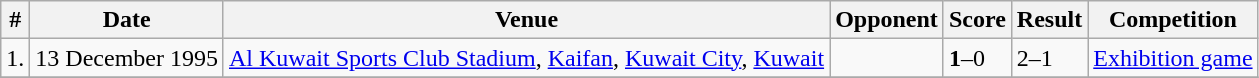<table class="wikitable">
<tr>
<th>#</th>
<th>Date</th>
<th>Venue</th>
<th>Opponent</th>
<th>Score</th>
<th>Result</th>
<th>Competition</th>
</tr>
<tr>
<td>1.</td>
<td>13 December 1995</td>
<td><a href='#'>Al Kuwait Sports Club Stadium</a>, <a href='#'>Kaifan</a>, <a href='#'>Kuwait City</a>, <a href='#'>Kuwait</a></td>
<td></td>
<td><strong>1</strong>–0</td>
<td>2–1</td>
<td><a href='#'>Exhibition game</a></td>
</tr>
<tr>
</tr>
</table>
